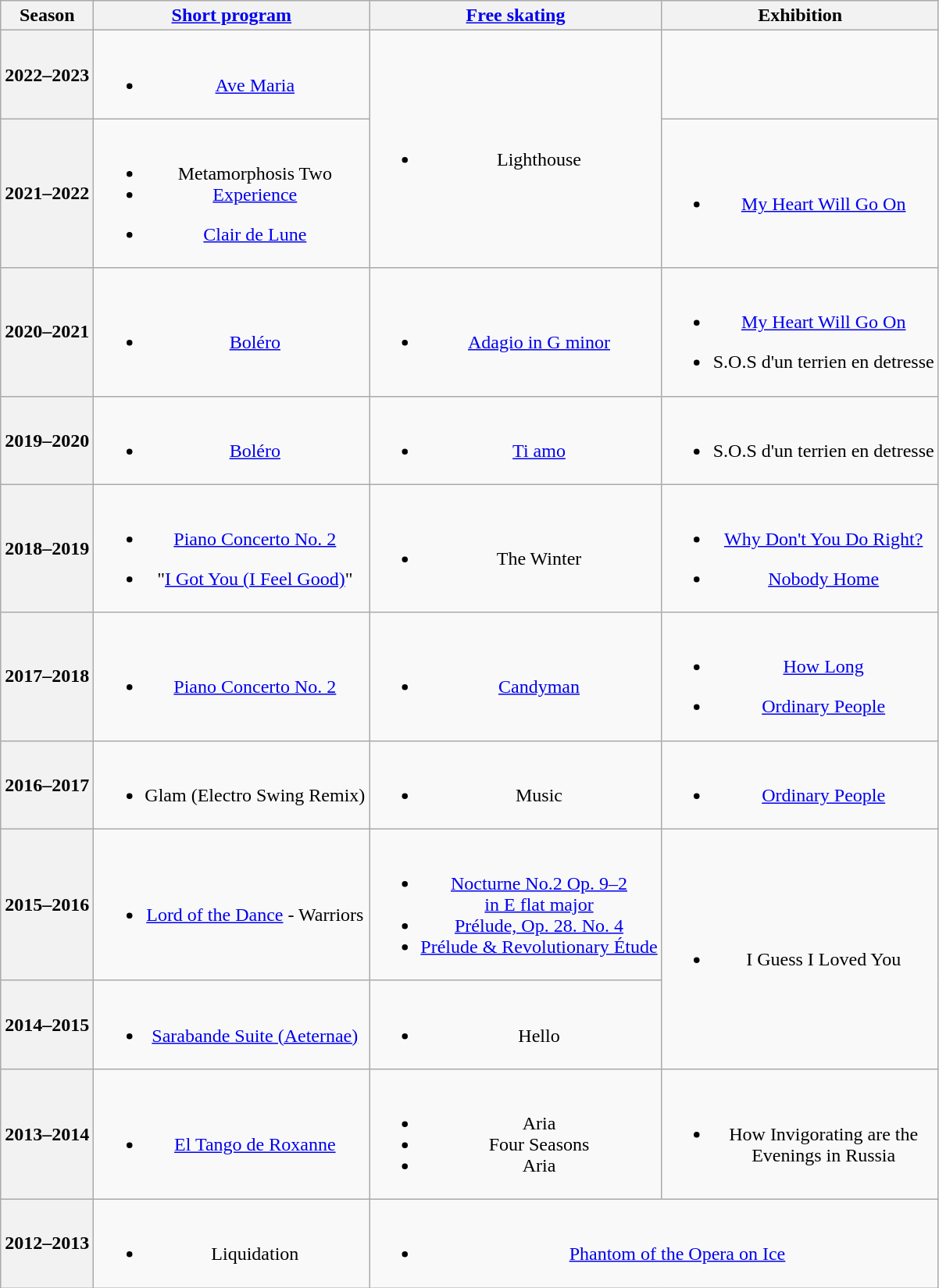<table class=wikitable style=text-align:center>
<tr>
<th>Season</th>
<th><a href='#'>Short program</a></th>
<th><a href='#'>Free skating</a></th>
<th>Exhibition</th>
</tr>
<tr>
<th>2022–2023</th>
<td><br><ul><li><a href='#'>Ave Maria</a> <br> </li></ul></td>
<td rowspan=2><br><ul><li>Lighthouse <br> </li></ul></td>
</tr>
<tr>
<th>2021–2022 <br></th>
<td><br><ul><li>Metamorphosis Two <br> </li><li><a href='#'>Experience</a> <br> </li></ul><ul><li><a href='#'>Clair de Lune</a> <br> </li></ul></td>
<td><br><ul><li><a href='#'>My Heart Will Go On</a> <br> </li></ul></td>
</tr>
<tr>
<th>2020–2021 <br></th>
<td><br><ul><li><a href='#'>Boléro</a> <br></li></ul></td>
<td><br><ul><li><a href='#'>Adagio in G minor</a> <br></li></ul></td>
<td><br><ul><li><a href='#'>My Heart Will Go On</a> <br> </li></ul><ul><li>S.O.S d'un terrien en detresse <br> </li></ul></td>
</tr>
<tr>
<th>2019–2020 <br></th>
<td><br><ul><li><a href='#'>Boléro</a> <br> </li></ul></td>
<td><br><ul><li><a href='#'>Ti amo</a> <br> </li></ul></td>
<td><br><ul><li>S.O.S d'un terrien en detresse <br> </li></ul></td>
</tr>
<tr>
<th>2018–2019 <br></th>
<td><br><ul><li><a href='#'>Piano Concerto No. 2</a> <br></li></ul><ul><li>"<a href='#'>I Got You (I Feel Good)</a>" <br></li></ul></td>
<td><br><ul><li>The Winter <br></li></ul></td>
<td><br><ul><li><a href='#'>Why Don't You Do Right?</a> <br></li></ul><ul><li><a href='#'>Nobody Home</a> <br></li></ul></td>
</tr>
<tr>
<th>2017–2018 <br></th>
<td><br><ul><li><a href='#'>Piano Concerto No. 2</a> <br></li></ul></td>
<td><br><ul><li><a href='#'>Candyman</a> <br></li></ul></td>
<td><br><ul><li><a href='#'>How Long</a> <br></li></ul><ul><li><a href='#'>Ordinary People</a> <br></li></ul></td>
</tr>
<tr>
<th>2016–2017 <br></th>
<td><br><ul><li>Glam (Electro Swing Remix) <br></li></ul></td>
<td><br><ul><li>Music <br></li></ul></td>
<td><br><ul><li><a href='#'>Ordinary People</a> <br></li></ul></td>
</tr>
<tr>
<th>2015–2016 <br></th>
<td><br><ul><li><a href='#'>Lord of the Dance</a> - Warriors <br></li></ul></td>
<td><br><ul><li><a href='#'>Nocturne No.2 Op. 9–2 <br> in E flat major</a></li><li><a href='#'>Prélude, Op. 28. No. 4</a></li><li><a href='#'>Prélude & Revolutionary Étude</a> <br></li></ul></td>
<td rowspan=2><br><ul><li>I Guess I Loved You <br></li></ul></td>
</tr>
<tr>
<th>2014–2015 <br></th>
<td><br><ul><li><a href='#'>Sarabande Suite (Aeternae)</a> <br></li></ul></td>
<td><br><ul><li>Hello <br></li></ul></td>
</tr>
<tr>
<th>2013–2014 <br></th>
<td><br><ul><li><a href='#'>El Tango de Roxanne</a> <br></li></ul></td>
<td><br><ul><li>Aria <br></li><li>Four Seasons <br></li><li>Aria <br></li></ul></td>
<td><br><ul><li>How Invigorating are the<br> Evenings in Russia <br></li></ul></td>
</tr>
<tr>
<th>2012–2013 <br></th>
<td><br><ul><li>Liquidation <br></li></ul></td>
<td colspan=2><br><ul><li><a href='#'>Phantom of the Opera on Ice</a> <br></li></ul></td>
</tr>
</table>
